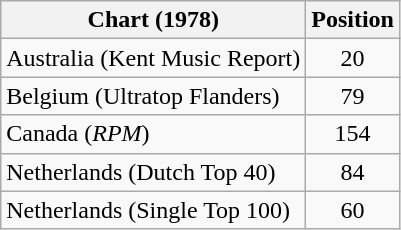<table class="wikitable sortable">
<tr>
<th>Chart (1978)</th>
<th>Position</th>
</tr>
<tr>
<td>Australia (Kent Music Report)</td>
<td style="text-align:center;">20</td>
</tr>
<tr>
<td>Belgium (Ultratop Flanders)</td>
<td style="text-align:center;">79</td>
</tr>
<tr>
<td>Canada (<em>RPM</em>)</td>
<td style="text-align:center;">154</td>
</tr>
<tr>
<td>Netherlands (Dutch Top 40)</td>
<td style="text-align:center;">84</td>
</tr>
<tr>
<td>Netherlands (Single Top 100)</td>
<td style="text-align:center;">60</td>
</tr>
</table>
